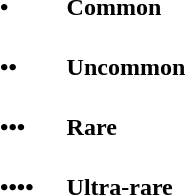<table cellpadding="10">
<tr>
<td><strong>•</strong></td>
<td><strong>Common</strong></td>
</tr>
<tr>
<td><strong>••</strong></td>
<td><strong>Uncommon</strong></td>
</tr>
<tr>
<td><strong>•••</strong></td>
<td><strong>Rare</strong></td>
</tr>
<tr>
<td><strong>••••</strong></td>
<td><strong>Ultra-rare</strong></td>
</tr>
</table>
